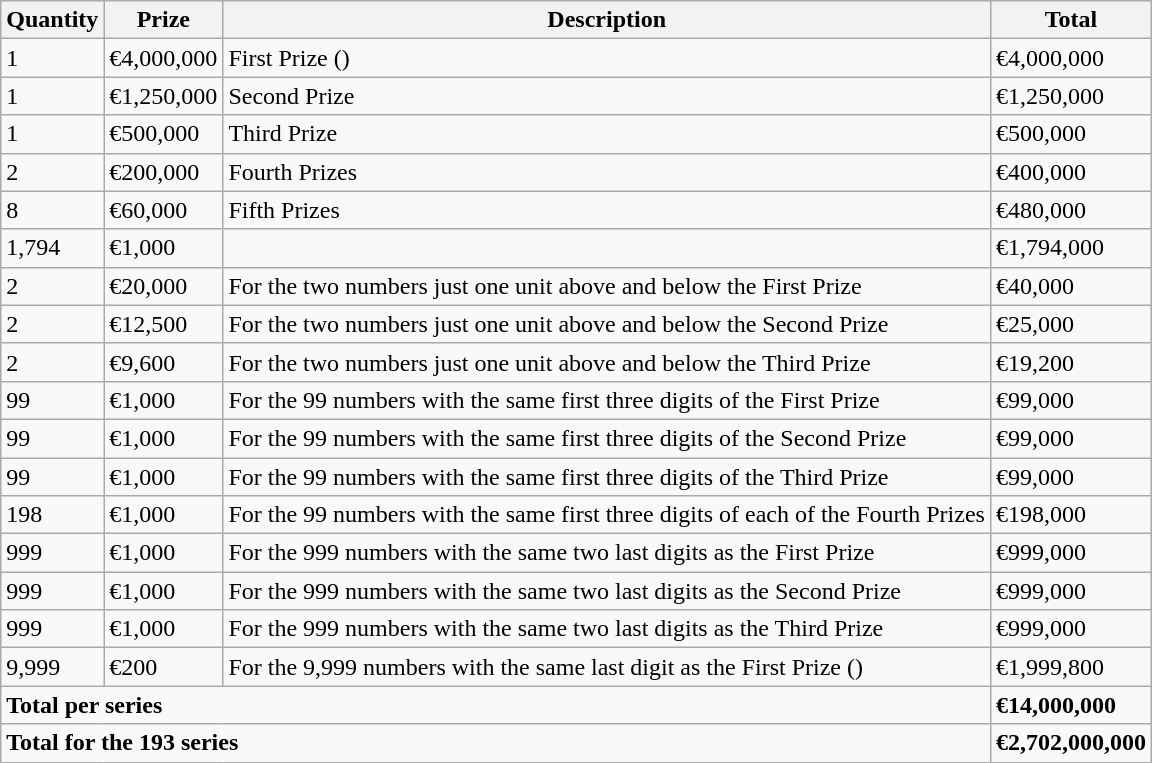<table class="wikitable">
<tr>
<th>Quantity</th>
<th>Prize</th>
<th>Description</th>
<th>Total</th>
</tr>
<tr>
<td>1</td>
<td>€4,000,000</td>
<td>First Prize ()</td>
<td>€4,000,000</td>
</tr>
<tr>
<td>1</td>
<td>€1,250,000</td>
<td>Second Prize</td>
<td>€1,250,000</td>
</tr>
<tr>
<td>1</td>
<td>€500,000</td>
<td>Third Prize</td>
<td>€500,000</td>
</tr>
<tr>
<td>2</td>
<td>€200,000</td>
<td>Fourth Prizes</td>
<td>€400,000</td>
</tr>
<tr>
<td>8</td>
<td>€60,000</td>
<td>Fifth Prizes</td>
<td>€480,000</td>
</tr>
<tr>
<td>1,794</td>
<td>€1,000</td>
<td></td>
<td>€1,794,000</td>
</tr>
<tr>
<td>2</td>
<td>€20,000</td>
<td>For the two numbers just one unit above and below the First Prize</td>
<td>€40,000</td>
</tr>
<tr>
<td>2</td>
<td>€12,500</td>
<td>For the two numbers just one unit above and below the Second Prize</td>
<td>€25,000</td>
</tr>
<tr>
<td>2</td>
<td>€9,600</td>
<td>For the two numbers just one unit above and below the Third Prize</td>
<td>€19,200</td>
</tr>
<tr>
<td>99</td>
<td>€1,000</td>
<td>For the 99 numbers with the same first three digits of the First Prize</td>
<td>€99,000</td>
</tr>
<tr>
<td>99</td>
<td>€1,000</td>
<td>For the 99 numbers with the same first three digits of the Second Prize</td>
<td>€99,000</td>
</tr>
<tr>
<td>99</td>
<td>€1,000</td>
<td>For the 99 numbers with the same first three digits of the Third Prize</td>
<td>€99,000</td>
</tr>
<tr>
<td>198</td>
<td>€1,000</td>
<td>For the 99 numbers with the same first three digits of each of the Fourth Prizes</td>
<td>€198,000</td>
</tr>
<tr>
<td>999</td>
<td>€1,000</td>
<td>For the 999 numbers with the same two last digits as the First Prize</td>
<td>€999,000</td>
</tr>
<tr>
<td>999</td>
<td>€1,000</td>
<td>For the 999 numbers with the same two last digits as the Second Prize</td>
<td>€999,000</td>
</tr>
<tr>
<td>999</td>
<td>€1,000</td>
<td>For the 999 numbers with the same two last digits as the Third Prize</td>
<td>€999,000</td>
</tr>
<tr>
<td>9,999</td>
<td>€200</td>
<td>For the 9,999 numbers with the same last digit as the First Prize ()</td>
<td>€1,999,800</td>
</tr>
<tr>
<td colspan="3"><strong>Total per series</strong></td>
<td><strong>€14,000,000</strong></td>
</tr>
<tr>
<td colspan="3"><strong>Total for the 193 series</strong></td>
<td><strong>€2,702,000,000</strong></td>
</tr>
</table>
